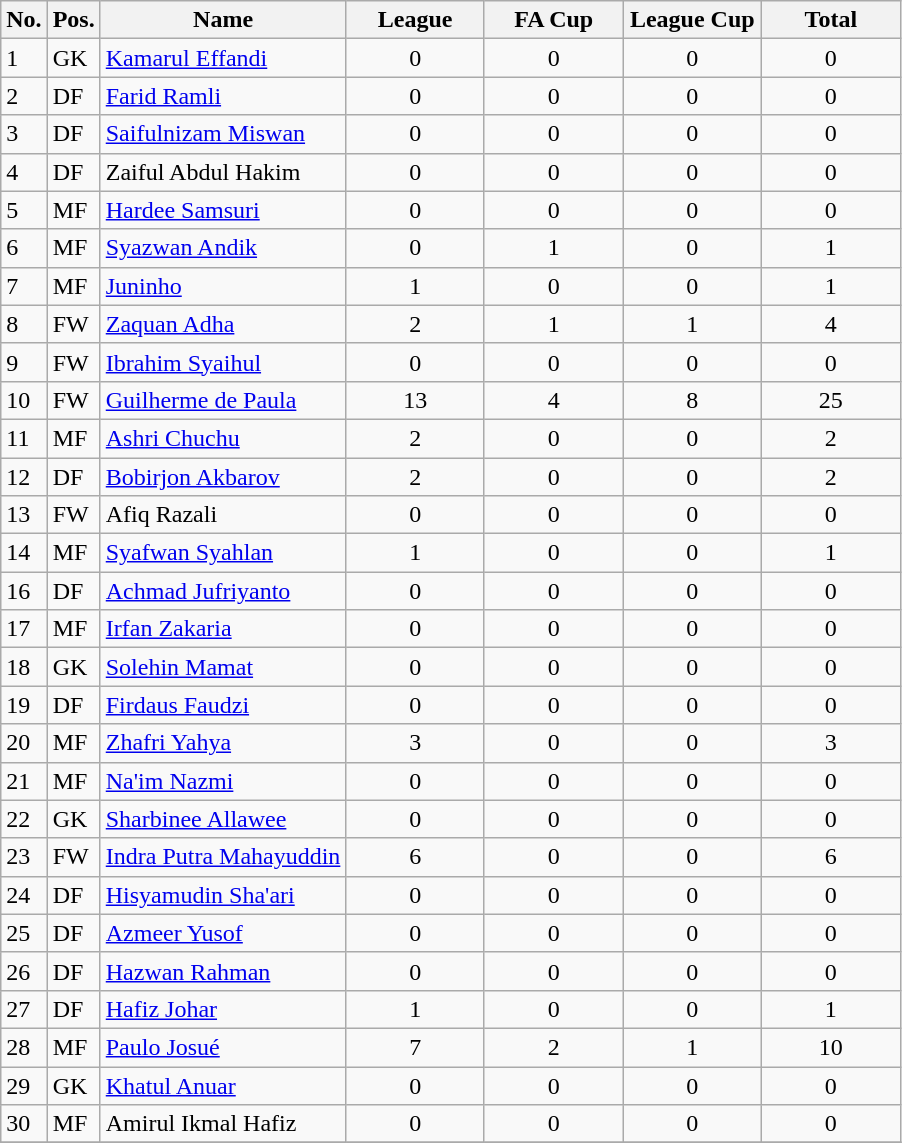<table class="wikitable" style="text-align:center">
<tr>
<th rowspan="1" valign="bottom">No.</th>
<th rowspan="1" valign="bottom">Pos.</th>
<th rowspan="1" valign="bottom">Name</th>
<th rowspan="1" width="85">League</th>
<th rowspan="1" width="85">FA Cup</th>
<th rowspan="1" width="85">League Cup</th>
<th rowspan="1" width="85">Total</th>
</tr>
<tr>
<td align="left">1</td>
<td align="left">GK</td>
<td align="left"> <a href='#'>Kamarul Effandi</a></td>
<td>0</td>
<td>0</td>
<td>0</td>
<td>0</td>
</tr>
<tr>
<td align="left">2</td>
<td align="left">DF</td>
<td align="left"> <a href='#'>Farid Ramli</a></td>
<td>0</td>
<td>0</td>
<td>0</td>
<td>0</td>
</tr>
<tr>
<td align="left">3</td>
<td align="left">DF</td>
<td align="left"> <a href='#'>Saifulnizam Miswan</a></td>
<td>0</td>
<td>0</td>
<td>0</td>
<td>0</td>
</tr>
<tr>
<td align="left">4</td>
<td align="left">DF</td>
<td align="left"> Zaiful Abdul Hakim</td>
<td>0</td>
<td>0</td>
<td>0</td>
<td>0</td>
</tr>
<tr>
<td align="left">5</td>
<td align="left">MF</td>
<td align="left"> <a href='#'>Hardee Samsuri</a></td>
<td>0</td>
<td>0</td>
<td>0</td>
<td>0</td>
</tr>
<tr>
<td align="left">6</td>
<td align="left">MF</td>
<td align="left"> <a href='#'>Syazwan Andik</a></td>
<td>0</td>
<td>1</td>
<td>0</td>
<td>1</td>
</tr>
<tr>
<td align="left">7</td>
<td align="left">MF</td>
<td align="left"> <a href='#'>Juninho</a></td>
<td>1</td>
<td>0</td>
<td>0</td>
<td>1</td>
</tr>
<tr>
<td align="left">8</td>
<td align="left">FW</td>
<td align="left"> <a href='#'>Zaquan Adha</a></td>
<td>2</td>
<td>1</td>
<td>1</td>
<td>4</td>
</tr>
<tr>
<td align="left">9</td>
<td align="left">FW</td>
<td align="left"> <a href='#'>Ibrahim Syaihul</a></td>
<td>0</td>
<td>0</td>
<td>0</td>
<td>0</td>
</tr>
<tr>
<td align="left">10</td>
<td align="left">FW</td>
<td align="left"> <a href='#'>Guilherme de Paula</a></td>
<td>13</td>
<td>4</td>
<td>8</td>
<td>25</td>
</tr>
<tr>
<td align="left">11</td>
<td align="left">MF</td>
<td align="left"> <a href='#'>Ashri Chuchu</a></td>
<td>2</td>
<td>0</td>
<td>0</td>
<td>2</td>
</tr>
<tr>
<td align="left">12</td>
<td align="left">DF</td>
<td align="left"> <a href='#'>Bobirjon Akbarov</a></td>
<td>2</td>
<td>0</td>
<td>0</td>
<td>2</td>
</tr>
<tr>
<td align="left">13</td>
<td align="left">FW</td>
<td align="left"> Afiq Razali</td>
<td>0</td>
<td>0</td>
<td>0</td>
<td>0</td>
</tr>
<tr>
<td align="left">14</td>
<td align="left">MF</td>
<td align="left"> <a href='#'>Syafwan Syahlan</a></td>
<td>1</td>
<td>0</td>
<td>0</td>
<td>1</td>
</tr>
<tr>
<td align="left">16</td>
<td align="left">DF</td>
<td align="left"> <a href='#'>Achmad Jufriyanto</a></td>
<td>0</td>
<td>0</td>
<td>0</td>
<td>0</td>
</tr>
<tr>
<td align="left">17</td>
<td align="left">MF</td>
<td align="left"> <a href='#'>Irfan Zakaria</a></td>
<td>0</td>
<td>0</td>
<td>0</td>
<td>0</td>
</tr>
<tr>
<td align="left">18</td>
<td align="left">GK</td>
<td align="left"> <a href='#'>Solehin Mamat</a></td>
<td>0</td>
<td>0</td>
<td>0</td>
<td>0</td>
</tr>
<tr>
<td align="left">19</td>
<td align="left">DF</td>
<td align="left"> <a href='#'>Firdaus Faudzi</a></td>
<td>0</td>
<td>0</td>
<td>0</td>
<td>0</td>
</tr>
<tr>
<td align="left">20</td>
<td align="left">MF</td>
<td align="left"> <a href='#'>Zhafri Yahya</a></td>
<td>3</td>
<td>0</td>
<td>0</td>
<td>3</td>
</tr>
<tr>
<td align="left">21</td>
<td align="left">MF</td>
<td align="left"> <a href='#'>Na'im Nazmi</a></td>
<td>0</td>
<td>0</td>
<td>0</td>
<td>0</td>
</tr>
<tr>
<td align="left">22</td>
<td align="left">GK</td>
<td align="left"> <a href='#'>Sharbinee Allawee</a></td>
<td>0</td>
<td>0</td>
<td>0</td>
<td>0</td>
</tr>
<tr>
<td align="left">23</td>
<td align="left">FW</td>
<td align="left"> <a href='#'>Indra Putra Mahayuddin</a></td>
<td>6</td>
<td>0</td>
<td>0</td>
<td>6</td>
</tr>
<tr>
<td align="left">24</td>
<td align="left">DF</td>
<td align="left"> <a href='#'>Hisyamudin Sha'ari</a></td>
<td>0</td>
<td>0</td>
<td>0</td>
<td>0</td>
</tr>
<tr>
<td align="left">25</td>
<td align="left">DF</td>
<td align="left"> <a href='#'>Azmeer Yusof</a></td>
<td>0</td>
<td>0</td>
<td>0</td>
<td>0</td>
</tr>
<tr>
<td align="left">26</td>
<td align="left">DF</td>
<td align="left"> <a href='#'>Hazwan Rahman</a></td>
<td>0</td>
<td>0</td>
<td>0</td>
<td>0</td>
</tr>
<tr>
<td align="left">27</td>
<td align="left">DF</td>
<td align="left"> <a href='#'>Hafiz Johar</a></td>
<td>1</td>
<td>0</td>
<td>0</td>
<td>1</td>
</tr>
<tr>
<td align="left">28</td>
<td align="left">MF</td>
<td align="left"> <a href='#'>Paulo Josué</a></td>
<td>7</td>
<td>2</td>
<td>1</td>
<td>10</td>
</tr>
<tr>
<td align="left">29</td>
<td align="left">GK</td>
<td align="left"> <a href='#'>Khatul Anuar</a></td>
<td>0</td>
<td>0</td>
<td>0</td>
<td>0</td>
</tr>
<tr>
<td align="left">30</td>
<td align="left">MF</td>
<td align="left"> Amirul Ikmal Hafiz</td>
<td>0</td>
<td>0</td>
<td>0</td>
<td>0</td>
</tr>
<tr>
</tr>
</table>
